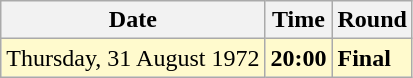<table class="wikitable">
<tr>
<th>Date</th>
<th>Time</th>
<th>Round</th>
</tr>
<tr style=background:lemonchiffon>
<td>Thursday, 31 August 1972</td>
<td><strong>20:00</strong></td>
<td><strong>Final</strong></td>
</tr>
</table>
